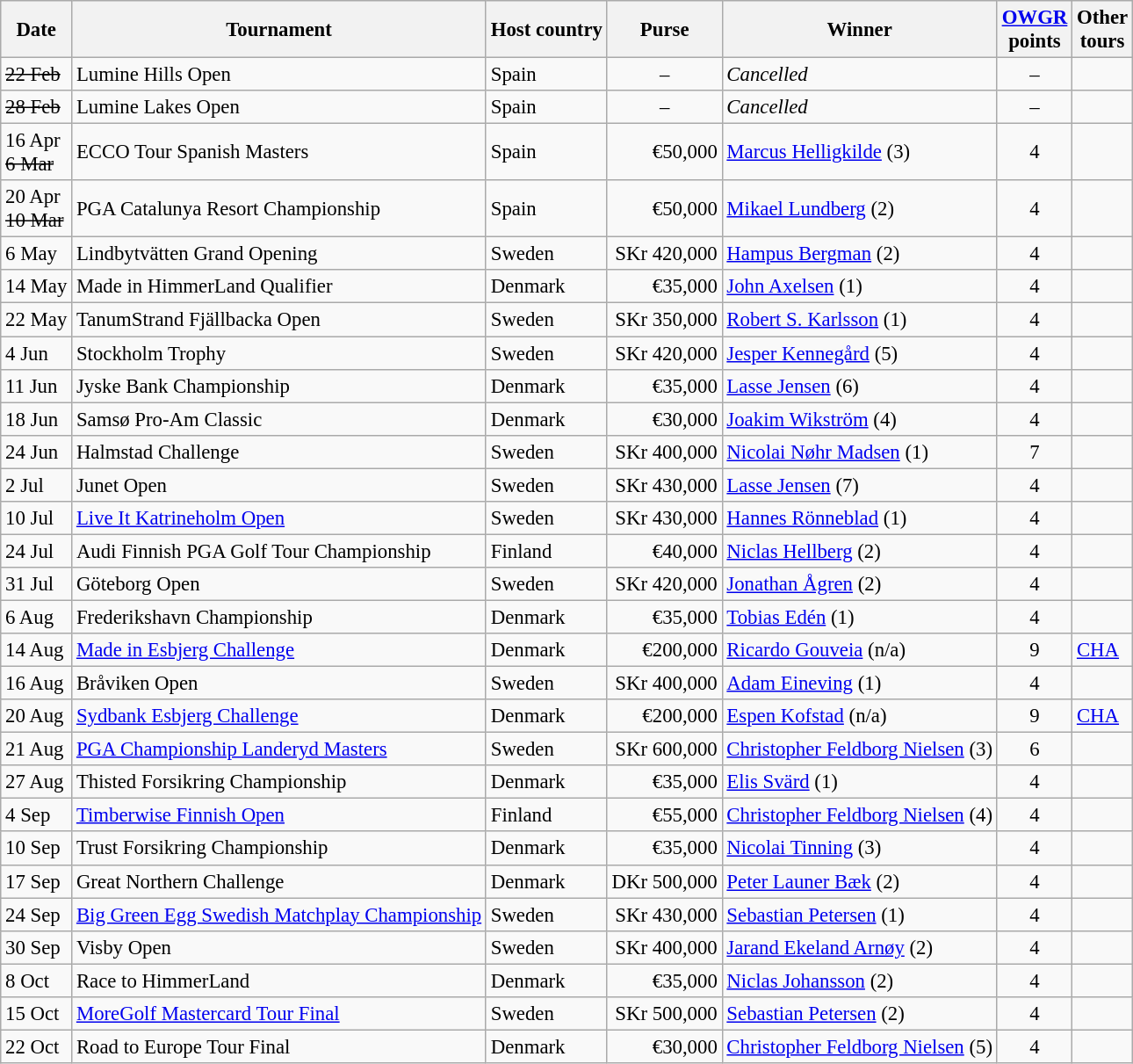<table class="wikitable" style="font-size:95%;">
<tr>
<th>Date</th>
<th>Tournament</th>
<th>Host country</th>
<th>Purse</th>
<th>Winner</th>
<th><a href='#'>OWGR</a><br>points</th>
<th>Other<br>tours</th>
</tr>
<tr>
<td><s>22 Feb</s></td>
<td>Lumine Hills Open</td>
<td>Spain</td>
<td align=center>–</td>
<td><em>Cancelled</em></td>
<td align=center>–</td>
<td></td>
</tr>
<tr>
<td><s>28 Feb</s></td>
<td>Lumine Lakes Open</td>
<td>Spain</td>
<td align=center>–</td>
<td><em>Cancelled</em></td>
<td align=center>–</td>
<td></td>
</tr>
<tr>
<td>16 Apr<br><s>6 Mar</s></td>
<td>ECCO Tour Spanish Masters</td>
<td>Spain</td>
<td align=right>€50,000</td>
<td> <a href='#'>Marcus Helligkilde</a> (3)</td>
<td align=center>4</td>
<td></td>
</tr>
<tr>
<td>20 Apr<br><s>10 Mar</s></td>
<td>PGA Catalunya Resort Championship</td>
<td>Spain</td>
<td align=right>€50,000</td>
<td> <a href='#'>Mikael Lundberg</a> (2)</td>
<td align=center>4</td>
<td></td>
</tr>
<tr>
<td>6 May</td>
<td>Lindbytvätten Grand Opening</td>
<td>Sweden</td>
<td align=right>SKr 420,000</td>
<td> <a href='#'>Hampus Bergman</a> (2)</td>
<td align=center>4</td>
<td></td>
</tr>
<tr>
<td>14 May</td>
<td>Made in HimmerLand Qualifier</td>
<td>Denmark</td>
<td align=right>€35,000</td>
<td> <a href='#'>John Axelsen</a> (1)</td>
<td align=center>4</td>
<td></td>
</tr>
<tr>
<td>22 May</td>
<td>TanumStrand Fjällbacka Open</td>
<td>Sweden</td>
<td align=right>SKr 350,000</td>
<td> <a href='#'>Robert S. Karlsson</a> (1)</td>
<td align=center>4</td>
<td></td>
</tr>
<tr>
<td>4 Jun</td>
<td>Stockholm Trophy</td>
<td>Sweden</td>
<td align=right>SKr 420,000</td>
<td> <a href='#'>Jesper Kennegård</a> (5)</td>
<td align=center>4</td>
<td></td>
</tr>
<tr>
<td>11 Jun</td>
<td>Jyske Bank Championship</td>
<td>Denmark</td>
<td align=right>€35,000</td>
<td> <a href='#'>Lasse Jensen</a> (6)</td>
<td align=center>4</td>
<td></td>
</tr>
<tr>
<td>18 Jun</td>
<td>Samsø Pro-Am Classic</td>
<td>Denmark</td>
<td align=right>€30,000</td>
<td> <a href='#'>Joakim Wikström</a> (4)</td>
<td align=center>4</td>
<td></td>
</tr>
<tr>
<td>24 Jun</td>
<td>Halmstad Challenge</td>
<td>Sweden</td>
<td align=right>SKr 400,000</td>
<td> <a href='#'>Nicolai Nøhr Madsen</a> (1)</td>
<td align=center>7</td>
<td></td>
</tr>
<tr>
<td>2 Jul</td>
<td>Junet Open</td>
<td>Sweden</td>
<td align=right>SKr 430,000</td>
<td> <a href='#'>Lasse Jensen</a> (7)</td>
<td align=center>4</td>
<td></td>
</tr>
<tr>
<td>10 Jul</td>
<td><a href='#'>Live It Katrineholm Open</a></td>
<td>Sweden</td>
<td align=right>SKr 430,000</td>
<td> <a href='#'>Hannes Rönneblad</a> (1)</td>
<td align=center>4</td>
<td></td>
</tr>
<tr>
<td>24 Jul</td>
<td>Audi Finnish PGA Golf Tour Championship</td>
<td>Finland</td>
<td align=right>€40,000</td>
<td> <a href='#'>Niclas Hellberg</a> (2)</td>
<td align=center>4</td>
<td></td>
</tr>
<tr>
<td>31 Jul</td>
<td>Göteborg Open</td>
<td>Sweden</td>
<td align=right>SKr 420,000</td>
<td> <a href='#'>Jonathan Ågren</a> (2)</td>
<td align=center>4</td>
<td></td>
</tr>
<tr>
<td>6 Aug</td>
<td>Frederikshavn Championship</td>
<td>Denmark</td>
<td align=right>€35,000</td>
<td> <a href='#'>Tobias Edén</a> (1)</td>
<td align=center>4</td>
<td></td>
</tr>
<tr>
<td>14 Aug</td>
<td><a href='#'>Made in Esbjerg Challenge</a></td>
<td>Denmark</td>
<td align=right>€200,000</td>
<td> <a href='#'>Ricardo Gouveia</a> (n/a)</td>
<td align=center>9</td>
<td><a href='#'>CHA</a></td>
</tr>
<tr>
<td>16 Aug</td>
<td>Bråviken Open</td>
<td>Sweden</td>
<td align=right>SKr 400,000</td>
<td> <a href='#'>Adam Eineving</a> (1)</td>
<td align=center>4</td>
<td></td>
</tr>
<tr>
<td>20 Aug</td>
<td><a href='#'>Sydbank Esbjerg Challenge</a></td>
<td>Denmark</td>
<td align=right>€200,000</td>
<td> <a href='#'>Espen Kofstad</a> (n/a)</td>
<td align=center>9</td>
<td><a href='#'>CHA</a></td>
</tr>
<tr>
<td>21 Aug</td>
<td><a href='#'>PGA Championship Landeryd Masters</a></td>
<td>Sweden</td>
<td align=right>SKr 600,000</td>
<td> <a href='#'>Christopher Feldborg Nielsen</a> (3)</td>
<td align=center>6</td>
<td></td>
</tr>
<tr>
<td>27 Aug</td>
<td>Thisted Forsikring Championship</td>
<td>Denmark</td>
<td align=right>€35,000</td>
<td> <a href='#'>Elis Svärd</a> (1)</td>
<td align=center>4</td>
<td></td>
</tr>
<tr>
<td>4 Sep</td>
<td><a href='#'>Timberwise Finnish Open</a></td>
<td>Finland</td>
<td align=right>€55,000</td>
<td> <a href='#'>Christopher Feldborg Nielsen</a> (4)</td>
<td align=center>4</td>
<td></td>
</tr>
<tr>
<td>10 Sep</td>
<td>Trust Forsikring Championship</td>
<td>Denmark</td>
<td align=right>€35,000</td>
<td> <a href='#'>Nicolai Tinning</a> (3)</td>
<td align=center>4</td>
<td></td>
</tr>
<tr>
<td>17 Sep</td>
<td>Great Northern Challenge</td>
<td>Denmark</td>
<td align=right>DKr 500,000</td>
<td> <a href='#'>Peter Launer Bæk</a> (2)</td>
<td align=center>4</td>
<td></td>
</tr>
<tr>
<td>24 Sep</td>
<td><a href='#'>Big Green Egg Swedish Matchplay Championship</a></td>
<td>Sweden</td>
<td align=right>SKr 430,000</td>
<td> <a href='#'>Sebastian Petersen</a> (1)</td>
<td align=center>4</td>
<td></td>
</tr>
<tr>
<td>30 Sep</td>
<td>Visby Open</td>
<td>Sweden</td>
<td align=right>SKr 400,000</td>
<td> <a href='#'>Jarand Ekeland Arnøy</a> (2)</td>
<td align=center>4</td>
<td></td>
</tr>
<tr>
<td>8 Oct</td>
<td>Race to HimmerLand</td>
<td>Denmark</td>
<td align=right>€35,000</td>
<td> <a href='#'>Niclas Johansson</a> (2)</td>
<td align=center>4</td>
<td></td>
</tr>
<tr>
<td>15 Oct</td>
<td><a href='#'>MoreGolf Mastercard Tour Final</a></td>
<td>Sweden</td>
<td align=right>SKr 500,000</td>
<td> <a href='#'>Sebastian Petersen</a> (2)</td>
<td align=center>4</td>
<td></td>
</tr>
<tr>
<td>22 Oct</td>
<td>Road to Europe Tour Final</td>
<td>Denmark</td>
<td align=right>€30,000</td>
<td> <a href='#'>Christopher Feldborg Nielsen</a> (5)</td>
<td align=center>4</td>
<td></td>
</tr>
</table>
